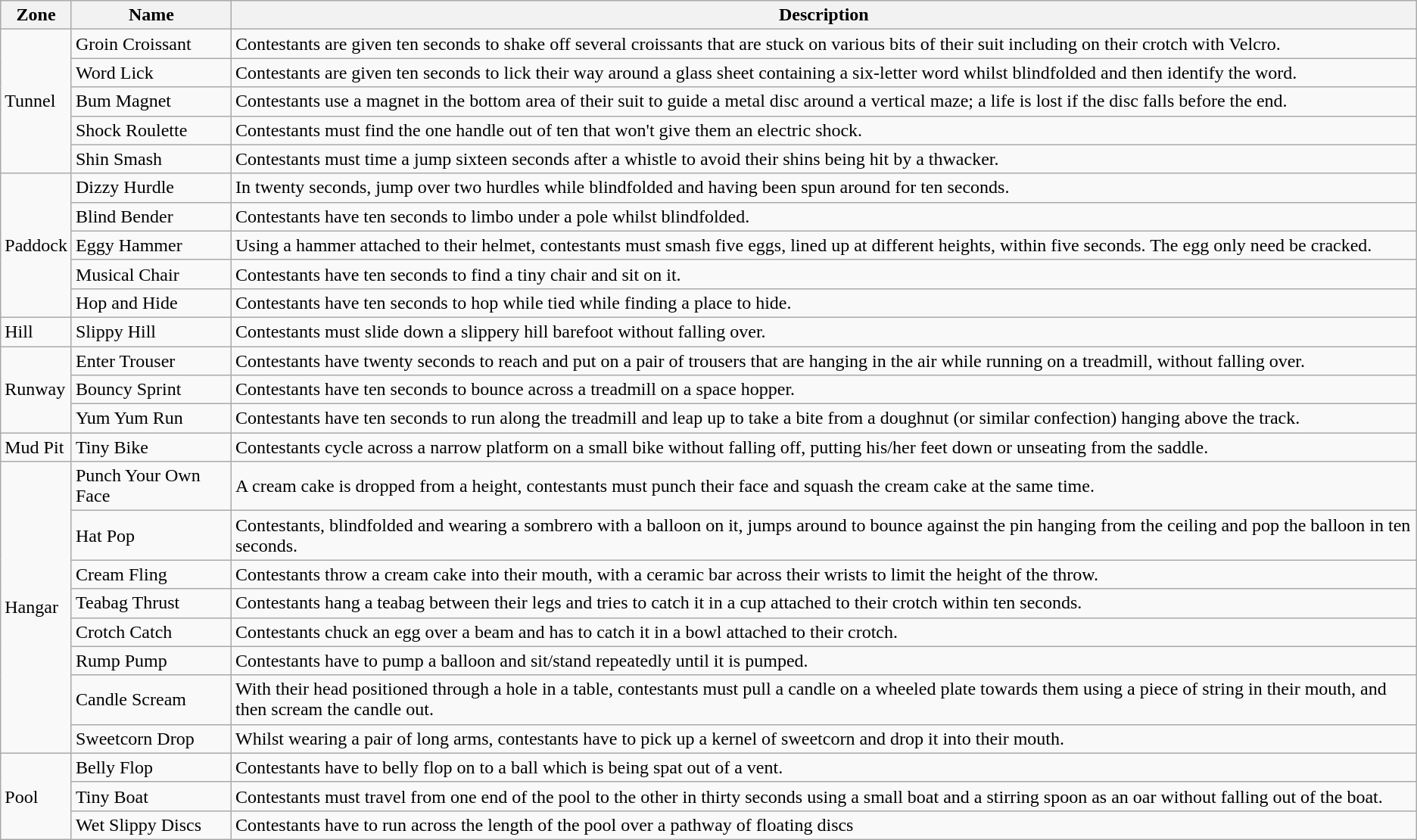<table class="wikitable sortable">
<tr>
<th>Zone</th>
<th>Name</th>
<th>Description</th>
</tr>
<tr>
<td rowspan="5">Tunnel</td>
<td>Groin Croissant</td>
<td>Contestants are given ten seconds to shake off several croissants that are stuck on various bits of their suit including on their crotch with Velcro.</td>
</tr>
<tr>
<td>Word Lick</td>
<td>Contestants are given ten seconds to lick their way around a glass sheet containing a six-letter word whilst blindfolded and then identify the word.</td>
</tr>
<tr>
<td>Bum Magnet</td>
<td>Contestants use a magnet in the bottom area of their suit to guide a metal disc around a vertical maze; a life is lost if the disc falls before the end.</td>
</tr>
<tr>
<td>Shock Roulette</td>
<td>Contestants must find the one handle out of ten that won't give them an electric shock.</td>
</tr>
<tr>
<td>Shin Smash</td>
<td>Contestants must time a jump sixteen seconds after a whistle to avoid their shins being hit by a thwacker.</td>
</tr>
<tr>
<td rowspan="5">Paddock</td>
<td>Dizzy Hurdle</td>
<td>In twenty seconds, jump over two hurdles while blindfolded and having been spun around for ten seconds.</td>
</tr>
<tr>
<td>Blind Bender</td>
<td>Contestants have ten seconds to limbo under a pole whilst blindfolded.</td>
</tr>
<tr>
<td>Eggy Hammer</td>
<td>Using a hammer attached to their helmet, contestants must smash five eggs, lined up at different heights, within five seconds. The egg only need be cracked.</td>
</tr>
<tr>
<td>Musical Chair</td>
<td>Contestants have ten seconds to find a tiny chair and sit on it.</td>
</tr>
<tr>
<td>Hop and Hide</td>
<td>Contestants have ten seconds to hop while tied while finding a place to hide.</td>
</tr>
<tr>
<td>Hill</td>
<td>Slippy Hill</td>
<td>Contestants must slide down a slippery hill barefoot without falling over.</td>
</tr>
<tr>
<td rowspan="3">Runway</td>
<td>Enter Trouser</td>
<td>Contestants have twenty seconds to reach and put on a pair of trousers that are hanging in the air while running on a treadmill, without falling over.</td>
</tr>
<tr>
<td>Bouncy Sprint</td>
<td>Contestants have ten seconds to bounce across a treadmill on a space hopper.</td>
</tr>
<tr>
<td>Yum Yum Run</td>
<td>Contestants have ten seconds to run along the treadmill and leap up to take a bite from a doughnut (or similar confection) hanging above the track.</td>
</tr>
<tr>
<td>Mud Pit</td>
<td>Tiny Bike</td>
<td>Contestants cycle across a narrow platform on a small bike without falling off, putting his/her feet down or unseating from the saddle.</td>
</tr>
<tr>
<td rowspan="8">Hangar</td>
<td>Punch Your Own Face</td>
<td>A cream cake is dropped from a height, contestants must punch their face and squash the cream cake at the same time.</td>
</tr>
<tr>
<td>Hat Pop</td>
<td>Contestants, blindfolded and wearing a sombrero with a balloon on it, jumps around to bounce against the pin hanging from the ceiling and pop the balloon in ten seconds.</td>
</tr>
<tr>
<td>Cream Fling</td>
<td>Contestants throw a cream cake into their mouth, with a ceramic bar across their wrists to limit the height of the throw.</td>
</tr>
<tr>
<td>Teabag Thrust</td>
<td>Contestants hang a teabag between their legs and tries to catch it in a cup attached to their crotch within ten seconds.</td>
</tr>
<tr>
<td>Crotch Catch</td>
<td>Contestants chuck an egg over a beam and has to catch it in a bowl attached to their crotch.</td>
</tr>
<tr>
<td>Rump Pump</td>
<td>Contestants have to pump a balloon and sit/stand repeatedly until it is pumped.</td>
</tr>
<tr>
<td>Candle Scream</td>
<td>With their head positioned through a hole in a table, contestants must pull a candle on a wheeled plate towards them using a piece of string in their mouth, and then scream the candle out.</td>
</tr>
<tr>
<td>Sweetcorn Drop</td>
<td>Whilst wearing a pair of long arms, contestants have to pick up a kernel of sweetcorn and drop it into their mouth.</td>
</tr>
<tr>
<td rowspan="3">Pool</td>
<td>Belly Flop</td>
<td>Contestants have to belly flop on to a ball which is being spat out of a vent.</td>
</tr>
<tr>
<td>Tiny Boat</td>
<td>Contestants must travel from one end of the pool to the other in thirty seconds using a small boat and a stirring spoon as an oar without falling out of the boat.</td>
</tr>
<tr>
<td>Wet Slippy Discs</td>
<td>Contestants have to run across the length of the pool over a pathway of floating discs</td>
</tr>
</table>
